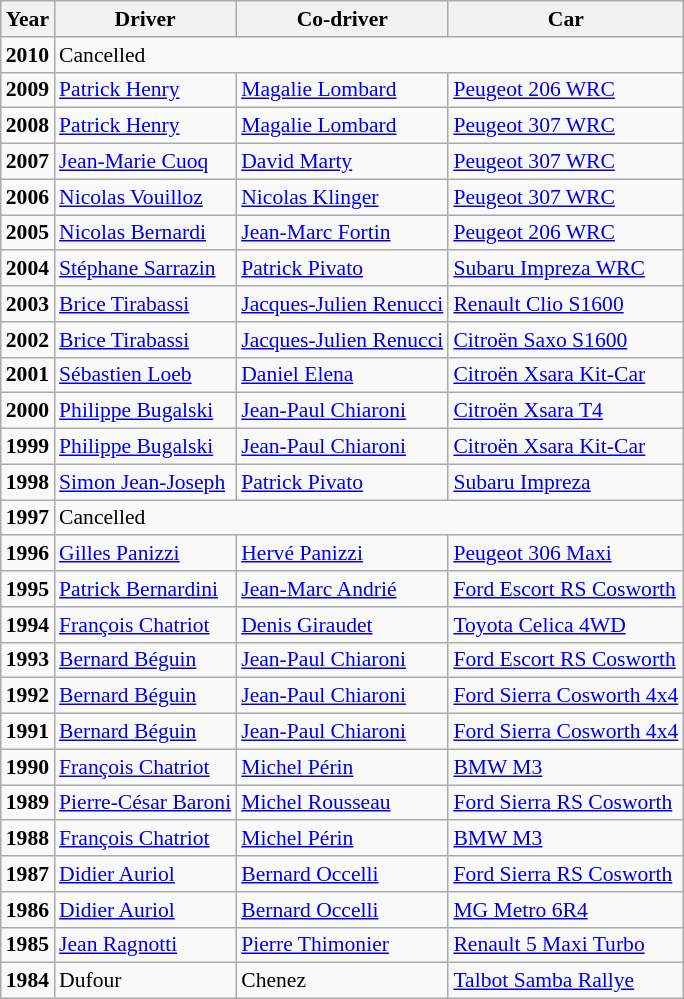<table class="wikitable" style="font-size:90%;" align=center>
<tr>
<th>Year</th>
<th>Driver</th>
<th>Co-driver</th>
<th>Car</th>
</tr>
<tr>
<td><strong>2010</strong></td>
<td colspan=3>Cancelled</td>
</tr>
<tr>
<td><strong>2009</strong></td>
<td> <a href='#'>Patrick Henry</a></td>
<td> <a href='#'>Magalie Lombard</a></td>
<td><a href='#'>Peugeot 206 WRC</a></td>
</tr>
<tr>
<td><strong>2008</strong></td>
<td> <a href='#'>Patrick Henry</a></td>
<td> <a href='#'>Magalie Lombard</a></td>
<td><a href='#'>Peugeot 307 WRC</a></td>
</tr>
<tr>
<td><strong>2007</strong></td>
<td> <a href='#'>Jean-Marie Cuoq</a></td>
<td> <a href='#'>David Marty</a></td>
<td><a href='#'>Peugeot 307 WRC</a></td>
</tr>
<tr>
<td><strong>2006</strong></td>
<td> <a href='#'>Nicolas Vouilloz</a></td>
<td> <a href='#'>Nicolas Klinger</a></td>
<td><a href='#'>Peugeot 307 WRC</a></td>
</tr>
<tr>
<td><strong>2005</strong></td>
<td> <a href='#'>Nicolas Bernardi</a></td>
<td> <a href='#'>Jean-Marc Fortin</a></td>
<td><a href='#'>Peugeot 206 WRC</a></td>
</tr>
<tr>
<td><strong>2004</strong></td>
<td> <a href='#'>Stéphane Sarrazin</a></td>
<td> <a href='#'>Patrick Pivato</a></td>
<td><a href='#'>Subaru Impreza WRC</a></td>
</tr>
<tr>
<td><strong>2003</strong></td>
<td> <a href='#'>Brice Tirabassi</a></td>
<td> <a href='#'>Jacques-Julien Renucci</a></td>
<td><a href='#'>Renault Clio S1600</a></td>
</tr>
<tr>
<td><strong>2002</strong></td>
<td> <a href='#'>Brice Tirabassi</a></td>
<td> <a href='#'>Jacques-Julien Renucci</a></td>
<td><a href='#'>Citroën Saxo S1600</a></td>
</tr>
<tr>
<td><strong>2001</strong></td>
<td> <a href='#'>Sébastien Loeb</a></td>
<td> <a href='#'>Daniel Elena</a></td>
<td><a href='#'>Citroën Xsara Kit-Car</a></td>
</tr>
<tr>
<td><strong>2000</strong></td>
<td> <a href='#'>Philippe Bugalski</a></td>
<td> <a href='#'>Jean-Paul Chiaroni</a></td>
<td><a href='#'>Citroën Xsara T4</a></td>
</tr>
<tr>
<td><strong>1999</strong></td>
<td> <a href='#'>Philippe Bugalski</a></td>
<td> <a href='#'>Jean-Paul Chiaroni</a></td>
<td><a href='#'>Citroën Xsara Kit-Car</a></td>
</tr>
<tr>
<td><strong>1998</strong></td>
<td> <a href='#'>Simon Jean-Joseph</a></td>
<td> <a href='#'>Patrick Pivato</a></td>
<td><a href='#'>Subaru Impreza</a></td>
</tr>
<tr>
<td><strong>1997</strong></td>
<td colspan=3>Cancelled</td>
</tr>
<tr>
<td><strong>1996</strong></td>
<td> <a href='#'>Gilles Panizzi</a></td>
<td> <a href='#'>Hervé Panizzi</a></td>
<td><a href='#'>Peugeot 306 Maxi</a></td>
</tr>
<tr>
<td><strong>1995</strong></td>
<td> <a href='#'>Patrick Bernardini</a></td>
<td> <a href='#'>Jean-Marc Andrié</a></td>
<td><a href='#'>Ford Escort RS Cosworth</a></td>
</tr>
<tr>
<td><strong>1994</strong></td>
<td> <a href='#'>François Chatriot</a></td>
<td> <a href='#'>Denis Giraudet</a></td>
<td><a href='#'>Toyota Celica 4WD</a></td>
</tr>
<tr>
<td><strong>1993</strong></td>
<td> <a href='#'>Bernard Béguin</a></td>
<td> <a href='#'>Jean-Paul Chiaroni</a></td>
<td><a href='#'>Ford Escort RS Cosworth</a></td>
</tr>
<tr>
<td><strong>1992</strong></td>
<td> <a href='#'>Bernard Béguin</a></td>
<td> <a href='#'>Jean-Paul Chiaroni</a></td>
<td><a href='#'>Ford Sierra Cosworth 4x4</a></td>
</tr>
<tr>
<td><strong>1991</strong></td>
<td> <a href='#'>Bernard Béguin</a></td>
<td> <a href='#'>Jean-Paul Chiaroni</a></td>
<td><a href='#'>Ford Sierra Cosworth 4x4</a></td>
</tr>
<tr>
<td><strong>1990</strong></td>
<td> <a href='#'>François Chatriot</a></td>
<td> <a href='#'>Michel Périn</a></td>
<td><a href='#'>BMW M3</a></td>
</tr>
<tr>
<td><strong>1989</strong></td>
<td> <a href='#'>Pierre-César Baroni</a></td>
<td> <a href='#'>Michel Rousseau</a></td>
<td><a href='#'>Ford Sierra RS Cosworth</a></td>
</tr>
<tr>
<td><strong>1988</strong></td>
<td> <a href='#'>François Chatriot</a></td>
<td> <a href='#'>Michel Périn</a></td>
<td><a href='#'>BMW M3</a></td>
</tr>
<tr>
<td><strong>1987</strong></td>
<td> <a href='#'>Didier Auriol</a></td>
<td> <a href='#'>Bernard Occelli</a></td>
<td><a href='#'>Ford Sierra RS Cosworth</a></td>
</tr>
<tr>
<td><strong>1986</strong></td>
<td> <a href='#'>Didier Auriol</a></td>
<td> <a href='#'>Bernard Occelli</a></td>
<td><a href='#'>MG Metro 6R4</a></td>
</tr>
<tr>
<td><strong>1985</strong></td>
<td> <a href='#'>Jean Ragnotti</a></td>
<td> <a href='#'>Pierre Thimonier</a></td>
<td><a href='#'>Renault 5 Maxi Turbo</a></td>
</tr>
<tr>
<td><strong>1984</strong></td>
<td> Dufour</td>
<td> Chenez</td>
<td><a href='#'>Talbot Samba Rallye</a></td>
</tr>
</table>
